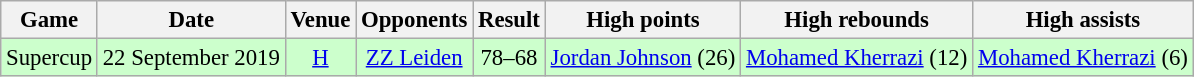<table class="wikitable sortable" style="text-align:center; font-size:95%;">
<tr>
<th>Game</th>
<th>Date</th>
<th>Venue</th>
<th>Opponents</th>
<th>Result</th>
<th>High points</th>
<th>High rebounds</th>
<th>High assists</th>
</tr>
<tr bgcolor=#cfc>
<td>Supercup</td>
<td>22 September 2019</td>
<td><a href='#'>H</a></td>
<td><a href='#'>ZZ Leiden</a></td>
<td>78–68</td>
<td><a href='#'>Jordan Johnson</a> (26)</td>
<td><a href='#'>Mohamed Kherrazi</a> (12)</td>
<td><a href='#'>Mohamed Kherrazi</a> (6)</td>
</tr>
</table>
